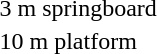<table>
<tr>
<td>3 m springboard<br></td>
<td></td>
<td></td>
<td></td>
</tr>
<tr>
<td>10 m platform<br></td>
<td></td>
<td></td>
<td></td>
</tr>
</table>
